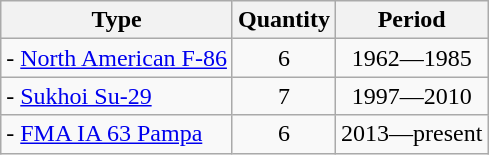<table class="wikitable">
<tr>
<th>Type</th>
<th>Quantity</th>
<th>Period</th>
</tr>
<tr --->
<td align="left"> - <a href='#'>North American F-86</a></td>
<td align="center">6</td>
<td align="center">1962—1985</td>
</tr>
<tr --->
<td align="left"> - <a href='#'>Sukhoi Su-29</a></td>
<td align="center">7</td>
<td align="center">1997—2010</td>
</tr>
<tr --->
<td align="left"> - <a href='#'>FMA IA 63 Pampa</a></td>
<td align="center">6</td>
<td align="center">2013—present</td>
</tr>
</table>
